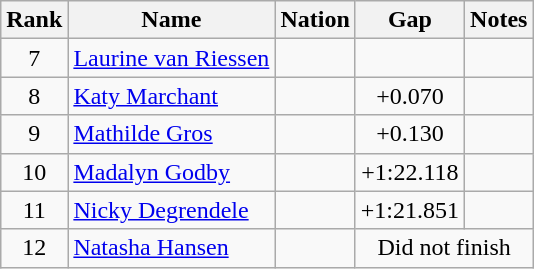<table class="wikitable sortable" style="text-align:center">
<tr>
<th>Rank</th>
<th>Name</th>
<th>Nation</th>
<th>Gap</th>
<th>Notes</th>
</tr>
<tr>
<td>7</td>
<td align=left><a href='#'>Laurine van Riessen</a></td>
<td align=left></td>
<td></td>
<td></td>
</tr>
<tr>
<td>8</td>
<td align=left><a href='#'>Katy Marchant</a></td>
<td align=left></td>
<td>+0.070</td>
<td></td>
</tr>
<tr>
<td>9</td>
<td align=left><a href='#'>Mathilde Gros</a></td>
<td align=left></td>
<td>+0.130</td>
<td></td>
</tr>
<tr>
<td>10</td>
<td align=left><a href='#'>Madalyn Godby</a></td>
<td align=left></td>
<td>+1:22.118</td>
<td></td>
</tr>
<tr>
<td>11</td>
<td align=left><a href='#'>Nicky Degrendele</a></td>
<td align=left></td>
<td>+1:21.851</td>
<td></td>
</tr>
<tr>
<td>12</td>
<td align=left><a href='#'>Natasha Hansen</a></td>
<td align=left></td>
<td colspan=2>Did not finish</td>
</tr>
</table>
